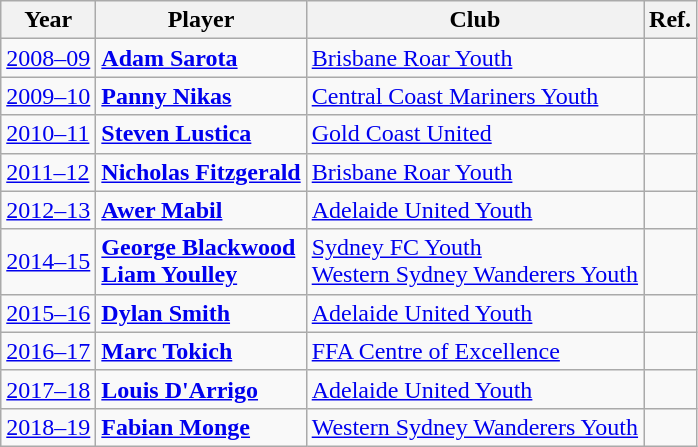<table class="wikitable">
<tr>
<th>Year</th>
<th>Player</th>
<th>Club</th>
<th>Ref.</th>
</tr>
<tr>
<td><a href='#'>2008–09</a></td>
<td style="text-align:left;"> <strong><a href='#'>Adam Sarota</a></strong></td>
<td><a href='#'>Brisbane Roar Youth</a></td>
<td></td>
</tr>
<tr>
<td><a href='#'>2009–10</a></td>
<td style="text-align:left;"> <strong><a href='#'>Panny Nikas</a></strong></td>
<td><a href='#'>Central Coast Mariners Youth</a></td>
<td></td>
</tr>
<tr>
<td><a href='#'>2010–11</a></td>
<td style="text-align:left;"> <strong><a href='#'>Steven Lustica</a></strong></td>
<td><a href='#'>Gold Coast United</a></td>
<td></td>
</tr>
<tr>
<td><a href='#'>2011–12</a></td>
<td style=> <strong><a href='#'>Nicholas Fitzgerald</a></strong></td>
<td><a href='#'>Brisbane Roar Youth</a></td>
<td></td>
</tr>
<tr>
<td><a href='#'>2012–13</a></td>
<td style=> <strong><a href='#'>Awer Mabil</a></strong></td>
<td><a href='#'>Adelaide United Youth</a></td>
<td></td>
</tr>
<tr>
<td><a href='#'>2014–15</a></td>
<td style=> <strong><a href='#'>George Blackwood</a></strong> <br> <strong><a href='#'>Liam Youlley</a></strong></td>
<td><a href='#'>Sydney FC Youth</a> <br><a href='#'>Western Sydney Wanderers Youth</a></td>
<td></td>
</tr>
<tr>
<td><a href='#'>2015–16</a></td>
<td style=> <strong><a href='#'>Dylan Smith</a></strong></td>
<td><a href='#'>Adelaide United Youth</a></td>
<td></td>
</tr>
<tr>
<td><a href='#'>2016–17</a></td>
<td style=> <strong><a href='#'>Marc Tokich</a></strong></td>
<td><a href='#'>FFA Centre of Excellence</a></td>
<td></td>
</tr>
<tr>
<td><a href='#'>2017–18</a></td>
<td style=text-align:left;> <strong><a href='#'>Louis D'Arrigo</a></strong></td>
<td><a href='#'>Adelaide United Youth</a></td>
<td></td>
</tr>
<tr>
<td><a href='#'>2018–19</a></td>
<td style=text-align:left;> <strong><a href='#'>Fabian Monge</a></strong></td>
<td><a href='#'>Western Sydney Wanderers Youth</a></td>
<td></td>
</tr>
</table>
